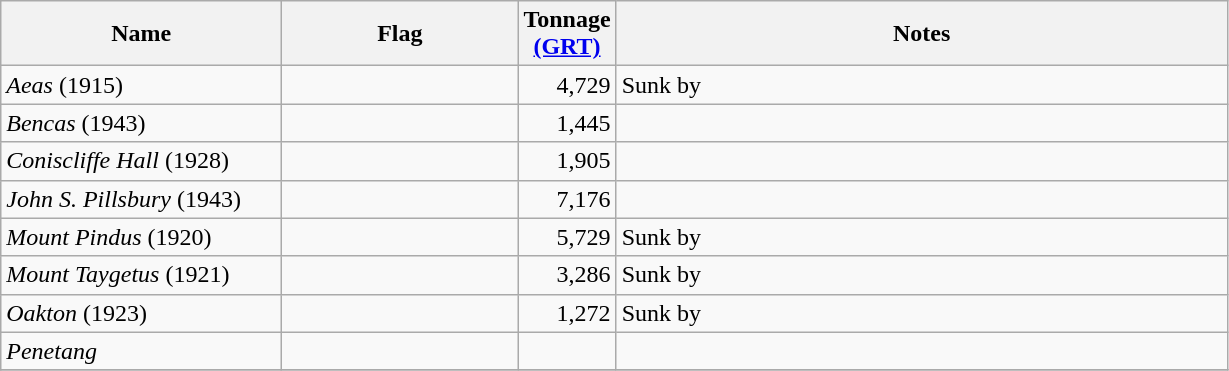<table class="wikitable sortable">
<tr>
<th scope="col" width="180px">Name</th>
<th scope="col" width="150px">Flag</th>
<th scope="col" width="25px">Tonnage <a href='#'>(GRT)</a></th>
<th scope="col" width="400px">Notes</th>
</tr>
<tr>
<td align="left"><em>Aeas</em> (1915)</td>
<td align="left"></td>
<td align="right">4,729</td>
<td align="left">Sunk by </td>
</tr>
<tr>
<td align="left"><em>Bencas</em> (1943)</td>
<td align="left"></td>
<td align="right">1,445</td>
<td align="left"></td>
</tr>
<tr>
<td align="left"><em>Coniscliffe Hall</em> (1928)</td>
<td align="left"></td>
<td align="right">1,905</td>
<td align="left"></td>
</tr>
<tr>
<td align="left"><em>John S. Pillsbury</em> (1943)</td>
<td align="left"></td>
<td align="right">7,176</td>
<td align="left"></td>
</tr>
<tr>
<td align="left"><em>Mount Pindus</em> (1920)</td>
<td align="left"></td>
<td align="right">5,729</td>
<td align="left">Sunk by </td>
</tr>
<tr>
<td align="left"><em>Mount Taygetus</em> (1921)</td>
<td align="left"></td>
<td align="right">3,286</td>
<td align="left">Sunk by </td>
</tr>
<tr>
<td align="left"><em>Oakton</em> (1923)</td>
<td align="left"></td>
<td align="right">1,272</td>
<td align="left">Sunk by </td>
</tr>
<tr>
<td align="left"><em>Penetang</em></td>
<td align="left"></td>
<td align="right"></td>
<td align="left"></td>
</tr>
<tr>
</tr>
</table>
